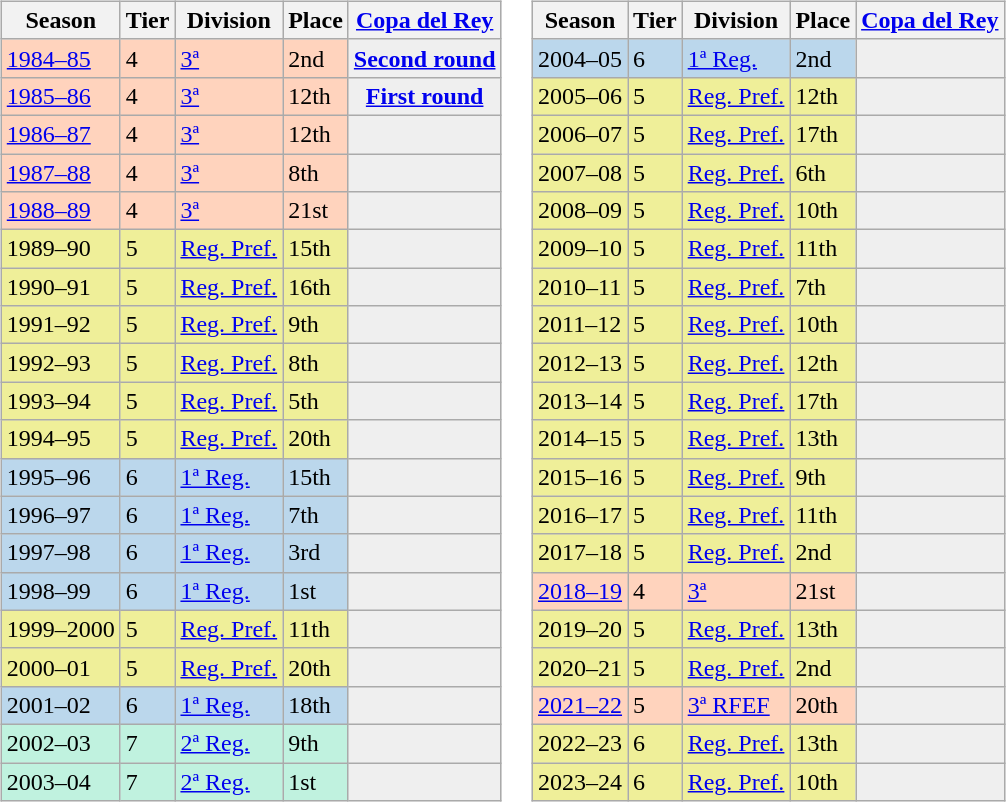<table>
<tr>
<td valign="top" width=0%><br><table class="wikitable">
<tr style="background:#f0f6fa;">
<th>Season</th>
<th>Tier</th>
<th>Division</th>
<th>Place</th>
<th><a href='#'>Copa del Rey</a></th>
</tr>
<tr>
<td style="background:#FFD3BD;"><a href='#'>1984–85</a></td>
<td style="background:#FFD3BD;">4</td>
<td style="background:#FFD3BD;"><a href='#'>3ª</a></td>
<td style="background:#FFD3BD;">2nd</td>
<th style="background:#efefef;"><a href='#'>Second round</a></th>
</tr>
<tr>
<td style="background:#FFD3BD;"><a href='#'>1985–86</a></td>
<td style="background:#FFD3BD;">4</td>
<td style="background:#FFD3BD;"><a href='#'>3ª</a></td>
<td style="background:#FFD3BD;">12th</td>
<th style="background:#efefef;"><a href='#'>First round</a></th>
</tr>
<tr>
<td style="background:#FFD3BD;"><a href='#'>1986–87</a></td>
<td style="background:#FFD3BD;">4</td>
<td style="background:#FFD3BD;"><a href='#'>3ª</a></td>
<td style="background:#FFD3BD;">12th</td>
<th style="background:#efefef;"></th>
</tr>
<tr>
<td style="background:#FFD3BD;"><a href='#'>1987–88</a></td>
<td style="background:#FFD3BD;">4</td>
<td style="background:#FFD3BD;"><a href='#'>3ª</a></td>
<td style="background:#FFD3BD;">8th</td>
<th style="background:#efefef;"></th>
</tr>
<tr>
<td style="background:#FFD3BD;"><a href='#'>1988–89</a></td>
<td style="background:#FFD3BD;">4</td>
<td style="background:#FFD3BD;"><a href='#'>3ª</a></td>
<td style="background:#FFD3BD;">21st</td>
<th style="background:#efefef;"></th>
</tr>
<tr>
<td style="background:#EFEF99;">1989–90</td>
<td style="background:#EFEF99;">5</td>
<td style="background:#EFEF99;"><a href='#'>Reg. Pref.</a></td>
<td style="background:#EFEF99;">15th</td>
<th style="background:#efefef;"></th>
</tr>
<tr>
<td style="background:#EFEF99;">1990–91</td>
<td style="background:#EFEF99;">5</td>
<td style="background:#EFEF99;"><a href='#'>Reg. Pref.</a></td>
<td style="background:#EFEF99;">16th</td>
<th style="background:#efefef;"></th>
</tr>
<tr>
<td style="background:#EFEF99;">1991–92</td>
<td style="background:#EFEF99;">5</td>
<td style="background:#EFEF99;"><a href='#'>Reg. Pref.</a></td>
<td style="background:#EFEF99;">9th</td>
<th style="background:#efefef;"></th>
</tr>
<tr>
<td style="background:#EFEF99;">1992–93</td>
<td style="background:#EFEF99;">5</td>
<td style="background:#EFEF99;"><a href='#'>Reg. Pref.</a></td>
<td style="background:#EFEF99;">8th</td>
<th style="background:#efefef;"></th>
</tr>
<tr>
<td style="background:#EFEF99;">1993–94</td>
<td style="background:#EFEF99;">5</td>
<td style="background:#EFEF99;"><a href='#'>Reg. Pref.</a></td>
<td style="background:#EFEF99;">5th</td>
<th style="background:#efefef;"></th>
</tr>
<tr>
<td style="background:#EFEF99;">1994–95</td>
<td style="background:#EFEF99;">5</td>
<td style="background:#EFEF99;"><a href='#'>Reg. Pref.</a></td>
<td style="background:#EFEF99;">20th</td>
<th style="background:#efefef;"></th>
</tr>
<tr>
<td style="background:#BBD7EC;">1995–96</td>
<td style="background:#BBD7EC;">6</td>
<td style="background:#BBD7EC;"><a href='#'>1ª Reg.</a></td>
<td style="background:#BBD7EC;">15th</td>
<th style="background:#efefef;"></th>
</tr>
<tr>
<td style="background:#BBD7EC;">1996–97</td>
<td style="background:#BBD7EC;">6</td>
<td style="background:#BBD7EC;"><a href='#'>1ª Reg.</a></td>
<td style="background:#BBD7EC;">7th</td>
<th style="background:#efefef;"></th>
</tr>
<tr>
<td style="background:#BBD7EC;">1997–98</td>
<td style="background:#BBD7EC;">6</td>
<td style="background:#BBD7EC;"><a href='#'>1ª Reg.</a></td>
<td style="background:#BBD7EC;">3rd</td>
<th style="background:#efefef;"></th>
</tr>
<tr>
<td style="background:#BBD7EC;">1998–99</td>
<td style="background:#BBD7EC;">6</td>
<td style="background:#BBD7EC;"><a href='#'>1ª Reg.</a></td>
<td style="background:#BBD7EC;">1st</td>
<th style="background:#efefef;"></th>
</tr>
<tr>
<td style="background:#EFEF99;">1999–2000</td>
<td style="background:#EFEF99;">5</td>
<td style="background:#EFEF99;"><a href='#'>Reg. Pref.</a></td>
<td style="background:#EFEF99;">11th</td>
<th style="background:#efefef;"></th>
</tr>
<tr>
<td style="background:#EFEF99;">2000–01</td>
<td style="background:#EFEF99;">5</td>
<td style="background:#EFEF99;"><a href='#'>Reg. Pref.</a></td>
<td style="background:#EFEF99;">20th</td>
<th style="background:#efefef;"></th>
</tr>
<tr>
<td style="background:#BBD7EC;">2001–02</td>
<td style="background:#BBD7EC;">6</td>
<td style="background:#BBD7EC;"><a href='#'>1ª Reg.</a></td>
<td style="background:#BBD7EC;">18th</td>
<th style="background:#efefef;"></th>
</tr>
<tr>
<td style="background:#C0F2DF;">2002–03</td>
<td style="background:#C0F2DF;">7</td>
<td style="background:#C0F2DF;"><a href='#'>2ª Reg.</a></td>
<td style="background:#C0F2DF;">9th</td>
<th style="background:#efefef;"></th>
</tr>
<tr>
<td style="background:#C0F2DF;">2003–04</td>
<td style="background:#C0F2DF;">7</td>
<td style="background:#C0F2DF;"><a href='#'>2ª Reg.</a></td>
<td style="background:#C0F2DF;">1st</td>
<th style="background:#efefef;"></th>
</tr>
</table>
</td>
<td valign="top" width=0%><br><table class="wikitable">
<tr style="background:#f0f6fa;">
<th>Season</th>
<th>Tier</th>
<th>Division</th>
<th>Place</th>
<th><a href='#'>Copa del Rey</a></th>
</tr>
<tr>
<td style="background:#BBD7EC;">2004–05</td>
<td style="background:#BBD7EC;">6</td>
<td style="background:#BBD7EC;"><a href='#'>1ª Reg.</a></td>
<td style="background:#BBD7EC;">2nd</td>
<th style="background:#efefef;"></th>
</tr>
<tr>
<td style="background:#EFEF99;">2005–06</td>
<td style="background:#EFEF99;">5</td>
<td style="background:#EFEF99;"><a href='#'>Reg. Pref.</a></td>
<td style="background:#EFEF99;">12th</td>
<th style="background:#efefef;"></th>
</tr>
<tr>
<td style="background:#EFEF99;">2006–07</td>
<td style="background:#EFEF99;">5</td>
<td style="background:#EFEF99;"><a href='#'>Reg. Pref.</a></td>
<td style="background:#EFEF99;">17th</td>
<th style="background:#efefef;"></th>
</tr>
<tr>
<td style="background:#EFEF99;">2007–08</td>
<td style="background:#EFEF99;">5</td>
<td style="background:#EFEF99;"><a href='#'>Reg. Pref.</a></td>
<td style="background:#EFEF99;">6th</td>
<th style="background:#efefef;"></th>
</tr>
<tr>
<td style="background:#EFEF99;">2008–09</td>
<td style="background:#EFEF99;">5</td>
<td style="background:#EFEF99;"><a href='#'>Reg. Pref.</a></td>
<td style="background:#EFEF99;">10th</td>
<th style="background:#efefef;"></th>
</tr>
<tr>
<td style="background:#EFEF99;">2009–10</td>
<td style="background:#EFEF99;">5</td>
<td style="background:#EFEF99;"><a href='#'>Reg. Pref.</a></td>
<td style="background:#EFEF99;">11th</td>
<th style="background:#efefef;"></th>
</tr>
<tr>
<td style="background:#EFEF99;">2010–11</td>
<td style="background:#EFEF99;">5</td>
<td style="background:#EFEF99;"><a href='#'>Reg. Pref.</a></td>
<td style="background:#EFEF99;">7th</td>
<th style="background:#efefef;"></th>
</tr>
<tr>
<td style="background:#EFEF99;">2011–12</td>
<td style="background:#EFEF99;">5</td>
<td style="background:#EFEF99;"><a href='#'>Reg. Pref.</a></td>
<td style="background:#EFEF99;">10th</td>
<th style="background:#efefef;"></th>
</tr>
<tr>
<td style="background:#EFEF99;">2012–13</td>
<td style="background:#EFEF99;">5</td>
<td style="background:#EFEF99;"><a href='#'>Reg. Pref.</a></td>
<td style="background:#EFEF99;">12th</td>
<th style="background:#efefef;"></th>
</tr>
<tr>
<td style="background:#EFEF99;">2013–14</td>
<td style="background:#EFEF99;">5</td>
<td style="background:#EFEF99;"><a href='#'>Reg. Pref.</a></td>
<td style="background:#EFEF99;">17th</td>
<th style="background:#efefef;"></th>
</tr>
<tr>
<td style="background:#EFEF99;">2014–15</td>
<td style="background:#EFEF99;">5</td>
<td style="background:#EFEF99;"><a href='#'>Reg. Pref.</a></td>
<td style="background:#EFEF99;">13th</td>
<th style="background:#efefef;"></th>
</tr>
<tr>
<td style="background:#EFEF99;">2015–16</td>
<td style="background:#EFEF99;">5</td>
<td style="background:#EFEF99;"><a href='#'>Reg. Pref.</a></td>
<td style="background:#EFEF99;">9th</td>
<th style="background:#efefef;"></th>
</tr>
<tr>
<td style="background:#EFEF99;">2016–17</td>
<td style="background:#EFEF99;">5</td>
<td style="background:#EFEF99;"><a href='#'>Reg. Pref.</a></td>
<td style="background:#EFEF99;">11th</td>
<th style="background:#efefef;"></th>
</tr>
<tr>
<td style="background:#EFEF99;">2017–18</td>
<td style="background:#EFEF99;">5</td>
<td style="background:#EFEF99;"><a href='#'>Reg. Pref.</a></td>
<td style="background:#EFEF99;">2nd</td>
<th style="background:#efefef;"></th>
</tr>
<tr>
<td style="background:#FFD3BD;"><a href='#'>2018–19</a></td>
<td style="background:#FFD3BD;">4</td>
<td style="background:#FFD3BD;"><a href='#'>3ª</a></td>
<td style="background:#FFD3BD;">21st</td>
<th style="background:#efefef;"></th>
</tr>
<tr>
<td style="background:#EFEF99;">2019–20</td>
<td style="background:#EFEF99;">5</td>
<td style="background:#EFEF99;"><a href='#'>Reg. Pref.</a></td>
<td style="background:#EFEF99;">13th</td>
<th style="background:#efefef;"></th>
</tr>
<tr>
<td style="background:#EFEF99;">2020–21</td>
<td style="background:#EFEF99;">5</td>
<td style="background:#EFEF99;"><a href='#'>Reg. Pref.</a></td>
<td style="background:#EFEF99;">2nd</td>
<th style="background:#efefef;"></th>
</tr>
<tr>
<td style="background:#FFD3BD;"><a href='#'>2021–22</a></td>
<td style="background:#FFD3BD;">5</td>
<td style="background:#FFD3BD;"><a href='#'>3ª RFEF</a></td>
<td style="background:#FFD3BD;">20th</td>
<th style="background:#efefef;"></th>
</tr>
<tr>
<td style="background:#EFEF99;">2022–23</td>
<td style="background:#EFEF99;">6</td>
<td style="background:#EFEF99;"><a href='#'>Reg. Pref.</a></td>
<td style="background:#EFEF99;">13th</td>
<th style="background:#efefef;"></th>
</tr>
<tr>
<td style="background:#EFEF99;">2023–24</td>
<td style="background:#EFEF99;">6</td>
<td style="background:#EFEF99;"><a href='#'>Reg. Pref.</a></td>
<td style="background:#EFEF99;">10th</td>
<th style="background:#efefef;"></th>
</tr>
</table>
</td>
</tr>
</table>
